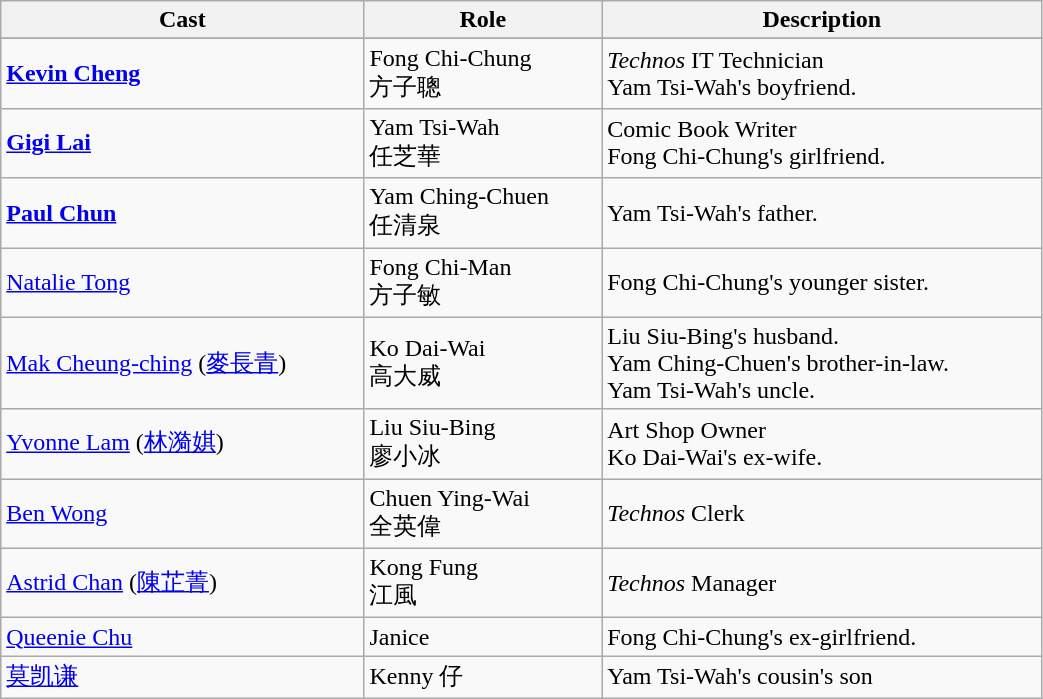<table class="wikitable" width="55%">
<tr>
<th>Cast</th>
<th>Role</th>
<th>Description</th>
</tr>
<tr>
</tr>
<tr>
<td><strong><a href='#'>Kevin Cheng</a></strong></td>
<td>Fong Chi-Chung <br> 方子聰</td>
<td><em>Technos</em> IT Technician <br> Yam Tsi-Wah's boyfriend.</td>
</tr>
<tr>
<td><strong><a href='#'>Gigi Lai</a></strong></td>
<td>Yam Tsi-Wah <br> 任芝華</td>
<td>Comic Book Writer <br> Fong Chi-Chung's girlfriend.</td>
</tr>
<tr>
<td><strong><a href='#'>Paul Chun</a></strong></td>
<td>Yam Ching-Chuen <br> 任清泉</td>
<td>Yam Tsi-Wah's father.</td>
</tr>
<tr>
<td><a href='#'>Natalie Tong</a></td>
<td>Fong Chi-Man <br> 方子敏</td>
<td>Fong Chi-Chung's younger sister.</td>
</tr>
<tr>
<td><a href='#'>Mak Cheung-ching</a> (<a href='#'>麥長青</a>)</td>
<td>Ko Dai-Wai <br> 高大威</td>
<td>Liu Siu-Bing's husband. <br> Yam Ching-Chuen's brother-in-law. <br> Yam Tsi-Wah's uncle.</td>
</tr>
<tr>
<td><a href='#'>Yvonne Lam</a> (<a href='#'>林漪娸</a>)</td>
<td>Liu Siu-Bing <br> 廖小冰</td>
<td>Art Shop Owner <br> Ko Dai-Wai's ex-wife.</td>
</tr>
<tr>
<td><a href='#'>Ben Wong</a></td>
<td>Chuen Ying-Wai <br> 全英偉</td>
<td><em>Technos</em> Clerk</td>
</tr>
<tr>
<td><a href='#'>Astrid Chan</a> (<a href='#'>陳芷菁</a>)</td>
<td>Kong Fung <br> 江風</td>
<td><em>Technos</em> Manager</td>
</tr>
<tr>
<td><a href='#'>Queenie Chu</a></td>
<td>Janice</td>
<td>Fong Chi-Chung's ex-girlfriend.</td>
</tr>
<tr>
<td><a href='#'>莫凯谦</a></td>
<td>Kenny 仔</td>
<td>Yam Tsi-Wah's cousin's son</td>
</tr>
</table>
